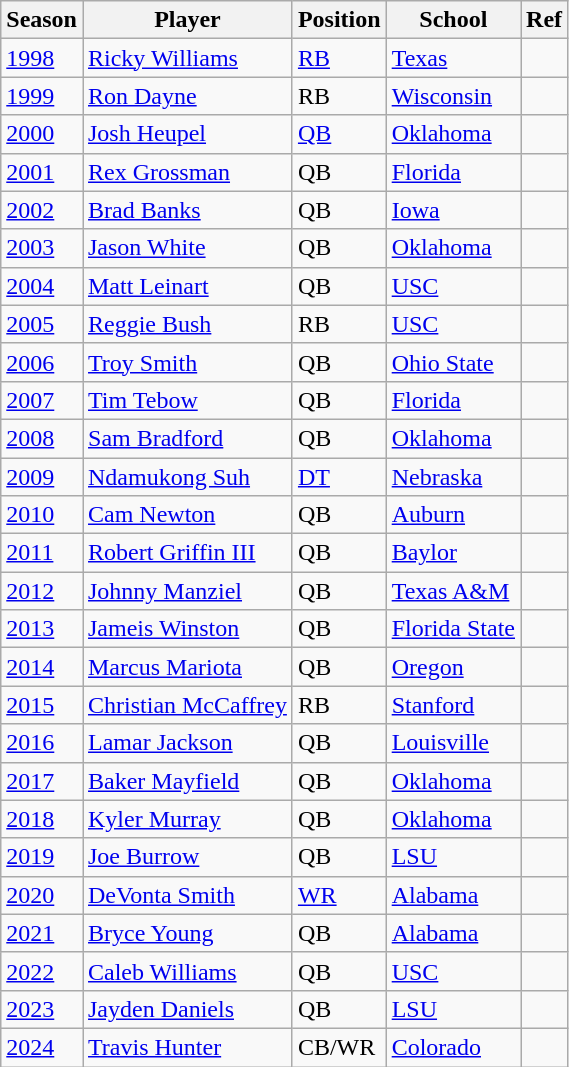<table class="wikitable">
<tr>
<th bgcolor="#e5e5e5">Season</th>
<th bgcolor="#e5e5e5">Player</th>
<th bgcolor="#e5e5e5">Position</th>
<th bgcolor="#e5e5e5">School</th>
<th bgcolor="#e5e5e5">Ref</th>
</tr>
<tr>
<td><a href='#'>1998</a></td>
<td><a href='#'>Ricky Williams</a></td>
<td><a href='#'>RB</a></td>
<td><a href='#'>Texas</a></td>
<td></td>
</tr>
<tr>
<td><a href='#'>1999</a></td>
<td><a href='#'>Ron Dayne</a></td>
<td>RB</td>
<td><a href='#'>Wisconsin</a></td>
<td></td>
</tr>
<tr>
<td><a href='#'>2000</a></td>
<td><a href='#'>Josh Heupel</a></td>
<td><a href='#'>QB</a></td>
<td><a href='#'>Oklahoma</a></td>
<td></td>
</tr>
<tr>
<td><a href='#'>2001</a></td>
<td><a href='#'>Rex Grossman</a></td>
<td>QB</td>
<td><a href='#'>Florida</a></td>
<td></td>
</tr>
<tr>
<td><a href='#'>2002</a></td>
<td><a href='#'>Brad Banks</a></td>
<td>QB</td>
<td><a href='#'>Iowa</a></td>
<td></td>
</tr>
<tr>
<td><a href='#'>2003</a></td>
<td><a href='#'>Jason White</a></td>
<td>QB</td>
<td><a href='#'>Oklahoma</a></td>
<td></td>
</tr>
<tr>
<td><a href='#'>2004</a></td>
<td><a href='#'>Matt Leinart</a></td>
<td>QB</td>
<td><a href='#'>USC</a></td>
<td></td>
</tr>
<tr>
<td><a href='#'>2005</a></td>
<td><a href='#'>Reggie Bush</a></td>
<td>RB</td>
<td><a href='#'>USC</a></td>
<td></td>
</tr>
<tr>
<td><a href='#'>2006</a></td>
<td><a href='#'>Troy Smith</a></td>
<td>QB</td>
<td><a href='#'>Ohio State</a></td>
<td></td>
</tr>
<tr>
<td><a href='#'>2007</a></td>
<td><a href='#'>Tim Tebow</a></td>
<td>QB</td>
<td><a href='#'>Florida</a></td>
<td></td>
</tr>
<tr>
<td><a href='#'>2008</a></td>
<td><a href='#'>Sam Bradford</a></td>
<td>QB</td>
<td><a href='#'>Oklahoma</a></td>
<td></td>
</tr>
<tr>
<td><a href='#'>2009</a></td>
<td><a href='#'>Ndamukong Suh</a></td>
<td><a href='#'>DT</a></td>
<td><a href='#'>Nebraska</a></td>
<td></td>
</tr>
<tr>
<td><a href='#'>2010</a></td>
<td><a href='#'>Cam Newton</a></td>
<td>QB</td>
<td><a href='#'>Auburn</a></td>
<td></td>
</tr>
<tr>
<td><a href='#'>2011</a></td>
<td><a href='#'>Robert Griffin III</a></td>
<td>QB</td>
<td><a href='#'>Baylor</a></td>
<td></td>
</tr>
<tr>
<td><a href='#'>2012</a></td>
<td><a href='#'>Johnny Manziel</a></td>
<td>QB</td>
<td><a href='#'>Texas A&M</a></td>
<td></td>
</tr>
<tr>
<td><a href='#'>2013</a></td>
<td><a href='#'>Jameis Winston</a></td>
<td>QB</td>
<td><a href='#'>Florida State</a></td>
<td></td>
</tr>
<tr>
<td><a href='#'>2014</a></td>
<td><a href='#'>Marcus Mariota</a></td>
<td>QB</td>
<td><a href='#'>Oregon</a></td>
<td></td>
</tr>
<tr>
<td><a href='#'>2015</a></td>
<td><a href='#'>Christian McCaffrey</a></td>
<td>RB</td>
<td><a href='#'>Stanford</a></td>
<td></td>
</tr>
<tr>
<td><a href='#'>2016</a></td>
<td><a href='#'>Lamar Jackson</a></td>
<td>QB</td>
<td><a href='#'>Louisville</a></td>
<td></td>
</tr>
<tr>
<td><a href='#'>2017</a></td>
<td><a href='#'>Baker Mayfield</a></td>
<td>QB</td>
<td><a href='#'>Oklahoma</a></td>
<td></td>
</tr>
<tr>
<td><a href='#'>2018</a></td>
<td><a href='#'>Kyler Murray</a></td>
<td>QB</td>
<td><a href='#'>Oklahoma</a></td>
<td></td>
</tr>
<tr>
<td><a href='#'>2019</a></td>
<td><a href='#'>Joe Burrow</a></td>
<td>QB</td>
<td><a href='#'>LSU</a></td>
<td></td>
</tr>
<tr>
<td><a href='#'>2020</a></td>
<td><a href='#'>DeVonta Smith</a></td>
<td><a href='#'>WR</a></td>
<td><a href='#'>Alabama</a></td>
<td></td>
</tr>
<tr>
<td><a href='#'>2021</a></td>
<td><a href='#'>Bryce Young</a></td>
<td>QB</td>
<td><a href='#'>Alabama</a></td>
<td></td>
</tr>
<tr>
<td><a href='#'>2022</a></td>
<td><a href='#'>Caleb Williams</a></td>
<td>QB</td>
<td><a href='#'>USC</a></td>
<td></td>
</tr>
<tr>
<td><a href='#'>2023</a></td>
<td><a href='#'>Jayden Daniels</a></td>
<td>QB</td>
<td><a href='#'>LSU</a></td>
<td></td>
</tr>
<tr>
<td><a href='#'>2024</a></td>
<td><a href='#'>Travis Hunter</a></td>
<td>CB/WR</td>
<td><a href='#'>Colorado</a></td>
<td></td>
</tr>
</table>
